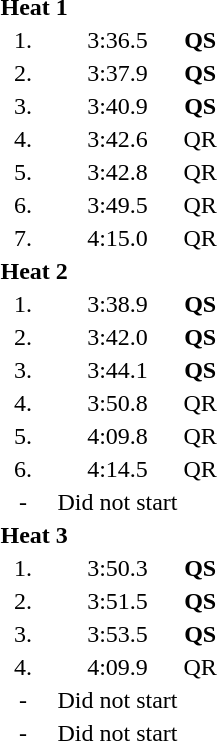<table style="text-align:center">
<tr>
<td colspan=4 align=left><strong>Heat 1</strong></td>
</tr>
<tr>
<td width=30>1.</td>
<td align=left></td>
<td width=80>3:36.5</td>
<td><strong>QS</strong></td>
</tr>
<tr>
<td>2.</td>
<td align=left></td>
<td>3:37.9</td>
<td><strong>QS</strong></td>
</tr>
<tr>
<td>3.</td>
<td align=left></td>
<td>3:40.9</td>
<td><strong>QS</strong></td>
</tr>
<tr>
<td>4.</td>
<td align=left></td>
<td>3:42.6</td>
<td>QR</td>
</tr>
<tr>
<td>5.</td>
<td align=left></td>
<td>3:42.8</td>
<td>QR</td>
</tr>
<tr>
<td>6.</td>
<td align=left></td>
<td>3:49.5</td>
<td>QR</td>
</tr>
<tr>
<td>7.</td>
<td align=left></td>
<td>4:15.0</td>
<td>QR</td>
</tr>
<tr>
<td colspan=4 align=left><strong>Heat 2</strong></td>
</tr>
<tr>
<td>1.</td>
<td align=left></td>
<td>3:38.9</td>
<td><strong>QS</strong></td>
</tr>
<tr>
<td>2.</td>
<td align=left></td>
<td>3:42.0</td>
<td><strong>QS</strong></td>
</tr>
<tr>
<td>3.</td>
<td align=left></td>
<td>3:44.1</td>
<td><strong>QS</strong></td>
</tr>
<tr>
<td>4.</td>
<td align=left></td>
<td>3:50.8</td>
<td>QR</td>
</tr>
<tr>
<td>5.</td>
<td align=left></td>
<td>4:09.8</td>
<td>QR</td>
</tr>
<tr>
<td>6.</td>
<td align=left></td>
<td>4:14.5</td>
<td>QR</td>
</tr>
<tr>
<td>-</td>
<td align=left></td>
<td>Did not start</td>
<td></td>
</tr>
<tr>
<td colspan=4 align=left><strong>Heat 3</strong></td>
</tr>
<tr>
<td>1.</td>
<td align=left></td>
<td>3:50.3</td>
<td><strong>QS</strong></td>
</tr>
<tr>
<td>2.</td>
<td align=left></td>
<td>3:51.5</td>
<td><strong>QS</strong></td>
</tr>
<tr>
<td>3.</td>
<td align=left></td>
<td>3:53.5</td>
<td><strong>QS</strong></td>
</tr>
<tr>
<td>4.</td>
<td align=left></td>
<td>4:09.9</td>
<td>QR</td>
</tr>
<tr>
<td>-</td>
<td align=left></td>
<td>Did not start</td>
<td></td>
</tr>
<tr>
<td>-</td>
<td align=left></td>
<td>Did not start</td>
<td></td>
</tr>
</table>
